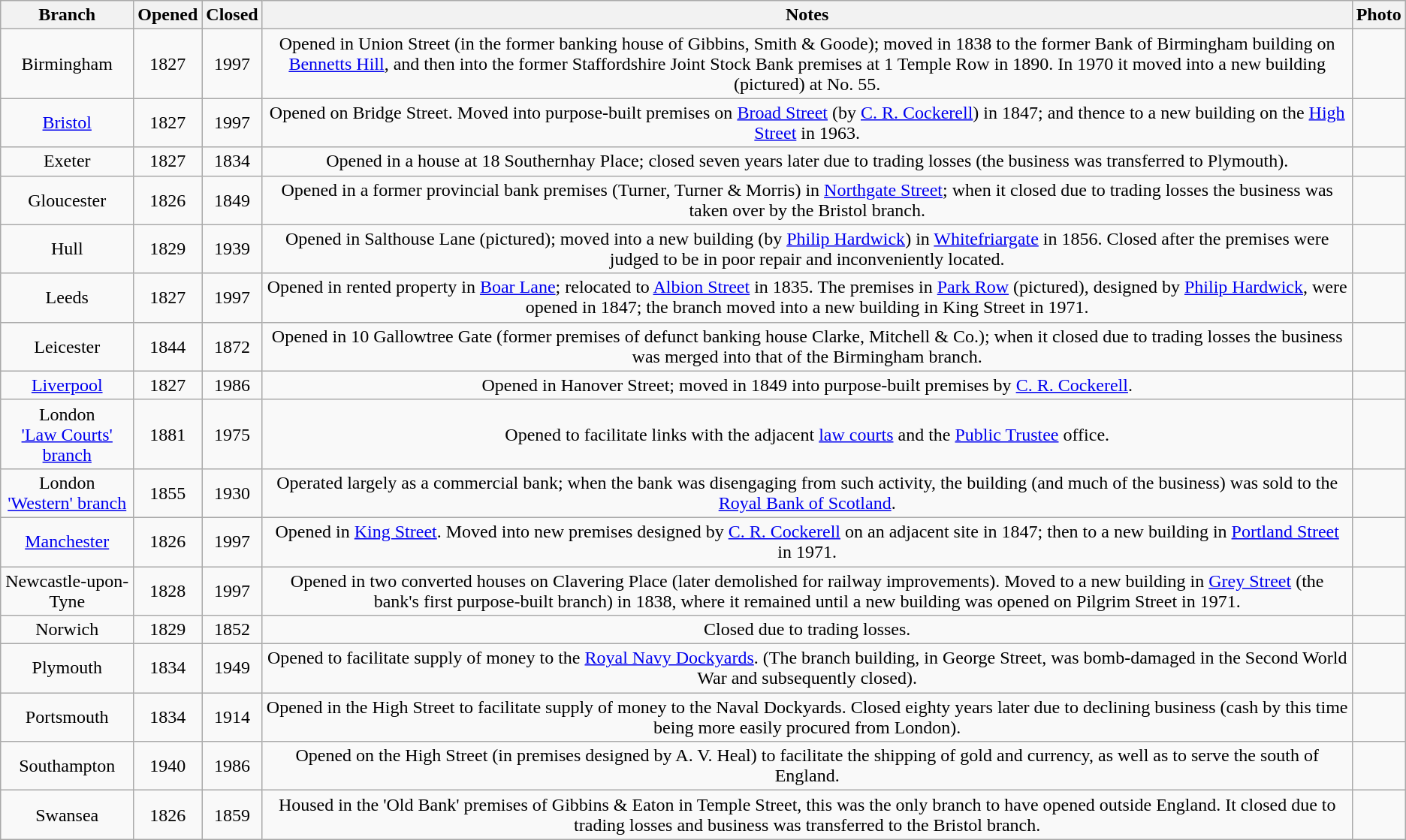<table class="wikitable plainrowheaders" style="text-align:center">
<tr>
<th>Branch</th>
<th>Opened</th>
<th>Closed</th>
<th>Notes</th>
<th>Photo</th>
</tr>
<tr>
<td>Birmingham</td>
<td>1827</td>
<td>1997</td>
<td>Opened in Union Street (in the former banking house of Gibbins, Smith & Goode); moved in 1838 to the former Bank of Birmingham building on <a href='#'>Bennetts Hill</a>, and then into the former Staffordshire Joint Stock Bank premises at 1 Temple Row in 1890. In 1970 it moved into a new building (pictured) at No. 55.</td>
<td></td>
</tr>
<tr>
<td><a href='#'>Bristol</a></td>
<td>1827</td>
<td>1997</td>
<td>Opened on Bridge Street. Moved into purpose-built premises on <a href='#'>Broad Street</a> (by <a href='#'>C. R. Cockerell</a>) in 1847; and thence to a new building on the <a href='#'>High Street</a> in 1963.</td>
<td></td>
</tr>
<tr>
<td>Exeter</td>
<td>1827</td>
<td>1834</td>
<td>Opened in a house at 18 Southernhay Place; closed seven years later due to trading losses (the business was transferred to Plymouth).</td>
<td></td>
</tr>
<tr>
<td>Gloucester</td>
<td>1826</td>
<td>1849</td>
<td>Opened in a former provincial bank premises (Turner, Turner & Morris) in <a href='#'>Northgate Street</a>; when it closed due to trading losses the business was taken over by the Bristol branch.</td>
<td></td>
</tr>
<tr>
<td>Hull</td>
<td>1829</td>
<td>1939</td>
<td>Opened in Salthouse Lane (pictured); moved into a new building (by <a href='#'>Philip Hardwick</a>) in <a href='#'>Whitefriargate</a> in 1856. Closed after the premises were judged to be in poor repair and inconveniently located.</td>
<td></td>
</tr>
<tr>
<td>Leeds</td>
<td>1827</td>
<td>1997</td>
<td>Opened in rented property in <a href='#'>Boar Lane</a>; relocated to <a href='#'>Albion Street</a> in 1835. The premises in <a href='#'>Park Row</a> (pictured), designed by <a href='#'>Philip Hardwick</a>, were opened in 1847; the branch moved into a new building in King Street in 1971.</td>
<td></td>
</tr>
<tr>
<td>Leicester</td>
<td>1844</td>
<td>1872</td>
<td>Opened in 10 Gallowtree Gate (former premises of defunct banking house Clarke, Mitchell & Co.); when it closed due to trading losses the business was merged into that of the Birmingham branch.</td>
<td></td>
</tr>
<tr>
<td><a href='#'>Liverpool</a></td>
<td>1827</td>
<td>1986</td>
<td>Opened in Hanover Street; moved in 1849 into purpose-built premises by <a href='#'>C. R. Cockerell</a>.</td>
<td></td>
</tr>
<tr>
<td>London <br> <a href='#'>'Law Courts' branch</a></td>
<td>1881</td>
<td>1975</td>
<td>Opened to facilitate links with the adjacent <a href='#'>law courts</a> and the <a href='#'>Public Trustee</a> office.</td>
<td></td>
</tr>
<tr>
<td>London <br> <a href='#'>'Western' branch</a></td>
<td>1855</td>
<td>1930</td>
<td>Operated largely as a commercial bank; when the bank was disengaging from such activity, the building (and much of the business) was sold to the <a href='#'>Royal Bank of Scotland</a>.</td>
<td></td>
</tr>
<tr>
<td><a href='#'>Manchester</a></td>
<td>1826</td>
<td>1997</td>
<td>Opened in <a href='#'>King Street</a>. Moved into new premises designed by <a href='#'>C. R. Cockerell</a> on an adjacent site in 1847; then to a new building in <a href='#'>Portland Street</a> in 1971.</td>
<td></td>
</tr>
<tr>
<td>Newcastle-upon-Tyne</td>
<td>1828</td>
<td>1997</td>
<td>Opened in two converted houses on Clavering Place (later demolished for railway improvements). Moved to a new building in <a href='#'>Grey Street</a> (the bank's first purpose-built branch) in 1838, where it remained until a new building was opened on Pilgrim Street in 1971.</td>
<td></td>
</tr>
<tr>
<td>Norwich</td>
<td>1829</td>
<td>1852</td>
<td>Closed due to trading losses.</td>
<td></td>
</tr>
<tr>
<td>Plymouth</td>
<td>1834</td>
<td>1949</td>
<td>Opened to facilitate supply of money to the <a href='#'>Royal Navy Dockyards</a>. (The branch building, in George Street, was bomb-damaged in the Second World War and subsequently closed).</td>
<td></td>
</tr>
<tr>
<td>Portsmouth</td>
<td>1834</td>
<td>1914</td>
<td>Opened in the High Street to facilitate supply of money to the Naval Dockyards. Closed eighty years later due to declining business (cash by this time being more easily procured from London).</td>
<td></td>
</tr>
<tr>
<td>Southampton</td>
<td>1940</td>
<td>1986</td>
<td>Opened on the High Street (in premises designed by A. V. Heal) to facilitate the shipping of gold and currency, as well as to serve the south of England.</td>
<td></td>
</tr>
<tr>
<td>Swansea</td>
<td>1826</td>
<td>1859</td>
<td>Housed in the 'Old Bank' premises of Gibbins & Eaton in Temple Street, this was the only branch to have opened outside England. It closed due to trading losses and business was transferred to the Bristol branch.</td>
<td></td>
</tr>
</table>
